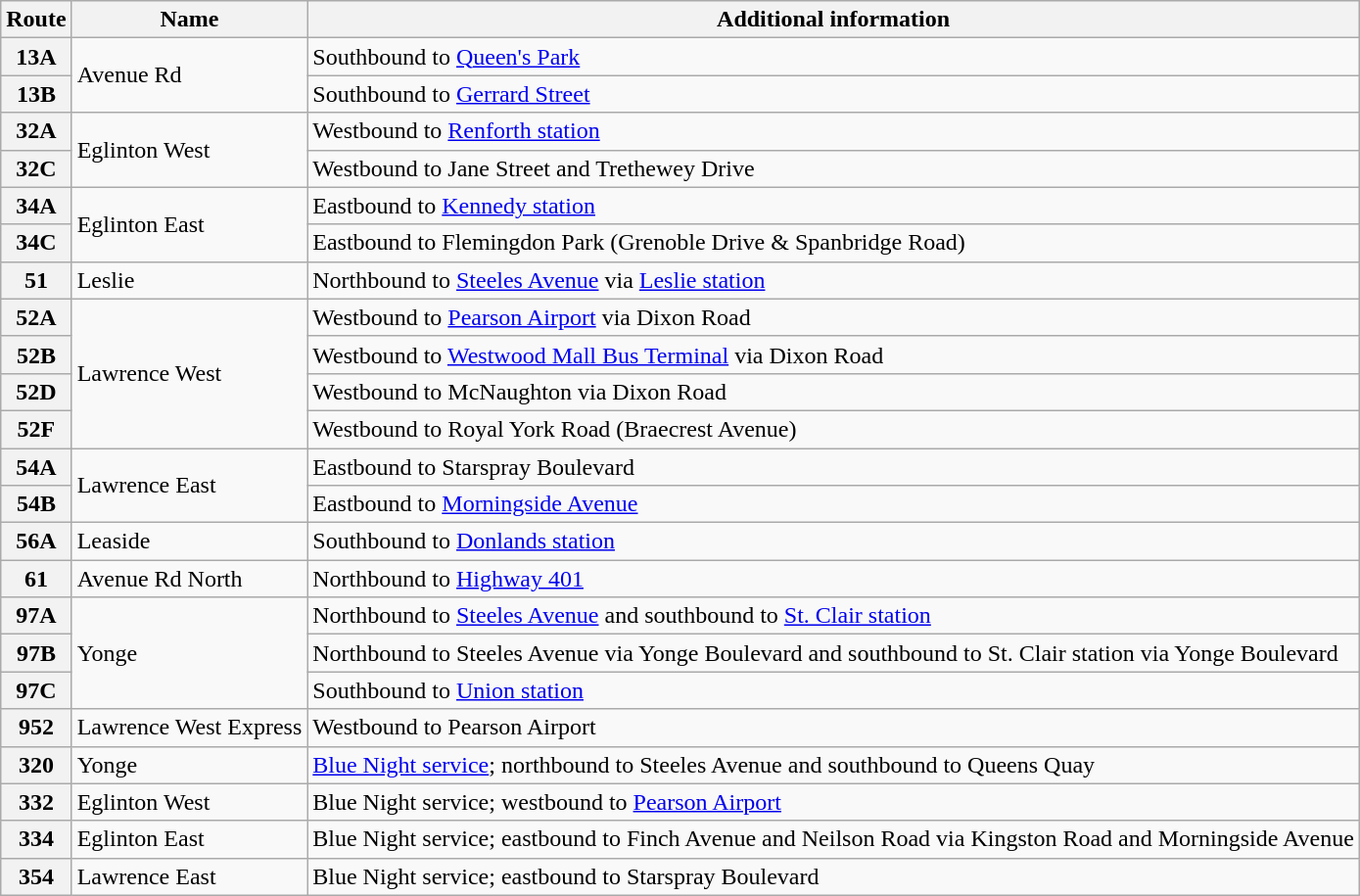<table class="wikitable">
<tr>
<th>Route</th>
<th>Name</th>
<th>Additional information</th>
</tr>
<tr>
<th>13A</th>
<td rowspan="2">Avenue Rd</td>
<td>Southbound to <a href='#'>Queen's Park</a></td>
</tr>
<tr>
<th>13B</th>
<td>Southbound to <a href='#'>Gerrard Street</a><br></td>
</tr>
<tr>
<th>32A</th>
<td rowspan="2">Eglinton West</td>
<td>Westbound to <a href='#'>Renforth station</a></td>
</tr>
<tr>
<th>32C</th>
<td>Westbound to Jane Street and Trethewey Drive</td>
</tr>
<tr>
<th>34A</th>
<td rowspan="2">Eglinton East</td>
<td>Eastbound to <a href='#'>Kennedy station</a></td>
</tr>
<tr>
<th>34C</th>
<td>Eastbound to Flemingdon Park (Grenoble Drive & Spanbridge Road)</td>
</tr>
<tr>
<th>51</th>
<td>Leslie</td>
<td>Northbound to <a href='#'>Steeles Avenue</a> via <a href='#'>Leslie station</a></td>
</tr>
<tr>
<th>52A</th>
<td rowspan="4">Lawrence West</td>
<td>Westbound to <a href='#'>Pearson Airport</a> via Dixon Road</td>
</tr>
<tr>
<th>52B</th>
<td>Westbound to <a href='#'>Westwood Mall Bus Terminal</a> via Dixon Road</td>
</tr>
<tr>
<th>52D</th>
<td>Westbound to McNaughton via Dixon Road</td>
</tr>
<tr>
<th>52F</th>
<td>Westbound to Royal York Road (Braecrest Avenue)</td>
</tr>
<tr>
<th>54A</th>
<td rowspan="2">Lawrence East</td>
<td>Eastbound to Starspray Boulevard</td>
</tr>
<tr>
<th>54B</th>
<td>Eastbound to <a href='#'>Morningside Avenue</a></td>
</tr>
<tr>
<th>56A</th>
<td>Leaside</td>
<td>Southbound to <a href='#'>Donlands station</a></td>
</tr>
<tr>
<th>61</th>
<td>Avenue Rd North</td>
<td>Northbound to <a href='#'>Highway 401</a></td>
</tr>
<tr>
<th>97A</th>
<td rowspan="3">Yonge</td>
<td>Northbound to <a href='#'>Steeles Avenue</a> and southbound to <a href='#'>St. Clair station</a><br></td>
</tr>
<tr>
<th>97B</th>
<td>Northbound to Steeles Avenue via Yonge Boulevard and southbound to St. Clair station via Yonge Boulevard<br></td>
</tr>
<tr>
<th>97C</th>
<td>Southbound to <a href='#'>Union station</a><br></td>
</tr>
<tr>
<th>952</th>
<td>Lawrence West Express</td>
<td>Westbound to Pearson Airport<br></td>
</tr>
<tr>
<th>320</th>
<td>Yonge</td>
<td><a href='#'>Blue Night service</a>; northbound to Steeles Avenue and southbound to Queens Quay<br></td>
</tr>
<tr>
<th>332</th>
<td>Eglinton West</td>
<td>Blue Night service; westbound to <a href='#'>Pearson Airport</a></td>
</tr>
<tr>
<th>334</th>
<td>Eglinton East</td>
<td>Blue Night service; eastbound to Finch Avenue and Neilson Road via Kingston Road and Morningside Avenue</td>
</tr>
<tr>
<th>354</th>
<td>Lawrence East</td>
<td>Blue Night service; eastbound to Starspray Boulevard</td>
</tr>
</table>
